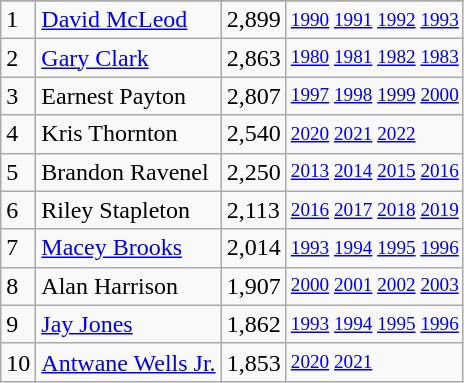<table class="wikitable">
<tr>
</tr>
<tr>
<td>1</td>
<td><a href='#'>David McLeod</a></td>
<td>2,899</td>
<td style="font-size:80%;"><a href='#'>1990</a> <a href='#'>1991</a> <a href='#'>1992</a> <a href='#'>1993</a></td>
</tr>
<tr>
<td>2</td>
<td><a href='#'>Gary Clark</a></td>
<td>2,863</td>
<td style="font-size:80%;"><a href='#'>1980</a> <a href='#'>1981</a> <a href='#'>1982</a> <a href='#'>1983</a></td>
</tr>
<tr>
<td>3</td>
<td>Earnest Payton</td>
<td>2,807</td>
<td style="font-size:80%;"><a href='#'>1997</a> <a href='#'>1998</a> <a href='#'>1999</a> <a href='#'>2000</a></td>
</tr>
<tr>
<td>4</td>
<td>Kris Thornton</td>
<td>2,540</td>
<td style="font-size:80%;"><a href='#'>2020</a> <a href='#'>2021</a> <a href='#'>2022</a></td>
</tr>
<tr>
<td>5</td>
<td>Brandon Ravenel</td>
<td>2,250</td>
<td style="font-size:80%;"><a href='#'>2013</a> <a href='#'>2014</a> <a href='#'>2015</a> <a href='#'>2016</a></td>
</tr>
<tr>
<td>6</td>
<td>Riley Stapleton</td>
<td>2,113</td>
<td style="font-size:80%;"><a href='#'>2016</a> <a href='#'>2017</a> <a href='#'>2018</a> <a href='#'>2019</a></td>
</tr>
<tr>
<td>7</td>
<td><a href='#'>Macey Brooks</a></td>
<td>2,014</td>
<td style="font-size:80%;"><a href='#'>1993</a> <a href='#'>1994</a> <a href='#'>1995</a> <a href='#'>1996</a></td>
</tr>
<tr>
<td>8</td>
<td>Alan Harrison</td>
<td>1,907</td>
<td style="font-size:80%;"><a href='#'>2000</a> <a href='#'>2001</a> <a href='#'>2002</a> <a href='#'>2003</a></td>
</tr>
<tr>
<td>9</td>
<td><a href='#'>Jay Jones</a></td>
<td>1,862</td>
<td style="font-size:80%;"><a href='#'>1993</a> <a href='#'>1994</a> <a href='#'>1995</a> <a href='#'>1996</a></td>
</tr>
<tr>
<td>10</td>
<td><a href='#'>Antwane Wells Jr.</a></td>
<td>1,853</td>
<td style="font-size:80%;"><a href='#'>2020</a> <a href='#'>2021</a></td>
</tr>
</table>
